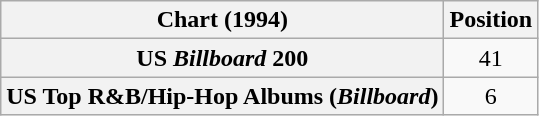<table class="wikitable sortable plainrowheaders" style="text-align:center">
<tr>
<th scope="col">Chart (1994)</th>
<th scope="col">Position</th>
</tr>
<tr>
<th scope="row">US <em>Billboard</em> 200</th>
<td>41</td>
</tr>
<tr>
<th scope="row">US Top R&B/Hip-Hop Albums (<em>Billboard</em>)</th>
<td>6</td>
</tr>
</table>
